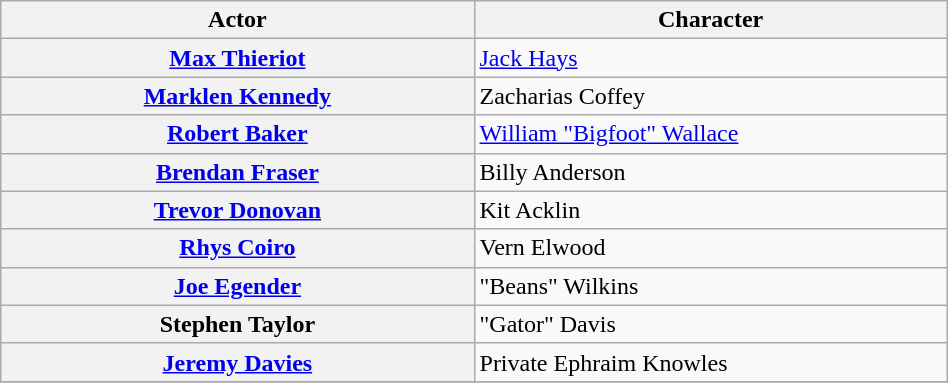<table class="wikitable plainrowheaders sortable" style="width:50%;">
<tr>
<th style="width:35%;">Actor</th>
<th style="width:35%;">Character</th>
</tr>
<tr>
<th scope="row"><a href='#'>Max Thieriot</a></th>
<td><a href='#'>Jack Hays</a></td>
</tr>
<tr>
<th scope="row"><a href='#'>Marklen Kennedy</a></th>
<td>Zacharias Coffey</td>
</tr>
<tr>
<th scope="row"><a href='#'>Robert Baker</a></th>
<td><a href='#'>William "Bigfoot" Wallace</a></td>
</tr>
<tr>
<th scope="row"><a href='#'>Brendan Fraser</a></th>
<td>Billy Anderson</td>
</tr>
<tr>
<th scope="row"><a href='#'>Trevor Donovan</a></th>
<td>Kit Acklin</td>
</tr>
<tr>
<th scope="row"><a href='#'>Rhys Coiro</a></th>
<td>Vern Elwood</td>
</tr>
<tr>
<th scope="row"><a href='#'>Joe Egender</a></th>
<td>"Beans" Wilkins</td>
</tr>
<tr>
<th scope="row">Stephen Taylor</th>
<td>"Gator" Davis</td>
</tr>
<tr>
<th scope="row"><a href='#'>Jeremy Davies</a></th>
<td>Private Ephraim Knowles</td>
</tr>
<tr>
</tr>
</table>
